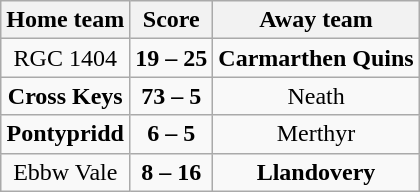<table class="wikitable" style="text-align: center">
<tr>
<th>Home team</th>
<th>Score</th>
<th>Away team</th>
</tr>
<tr>
<td>RGC 1404</td>
<td><strong>19 – 25</strong></td>
<td><strong>Carmarthen Quins</strong></td>
</tr>
<tr>
<td><strong>Cross Keys</strong></td>
<td><strong>73 – 5</strong></td>
<td>Neath</td>
</tr>
<tr>
<td><strong>Pontypridd</strong></td>
<td><strong>6 – 5</strong></td>
<td>Merthyr</td>
</tr>
<tr>
<td>Ebbw Vale</td>
<td><strong>8 – 16</strong></td>
<td><strong>Llandovery</strong></td>
</tr>
</table>
